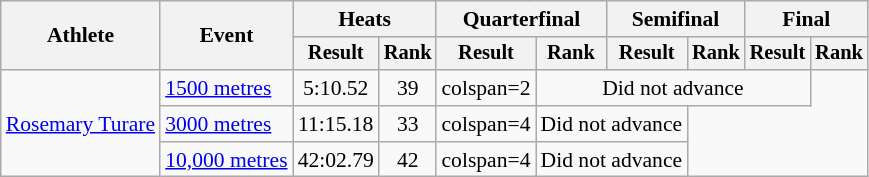<table class="wikitable" style="font-size:90%">
<tr>
<th rowspan="2">Athlete</th>
<th rowspan="2">Event</th>
<th colspan="2">Heats</th>
<th colspan="2">Quarterfinal</th>
<th colspan="2">Semifinal</th>
<th colspan="2">Final</th>
</tr>
<tr style="font-size:95%">
<th>Result</th>
<th>Rank</th>
<th>Result</th>
<th>Rank</th>
<th>Result</th>
<th>Rank</th>
<th>Result</th>
<th>Rank</th>
</tr>
<tr align=center>
<td align=left rowspan=3><a href='#'>Rosemary Turare</a></td>
<td align=left><a href='#'>1500 metres</a></td>
<td>5:10.52</td>
<td>39</td>
<td>colspan=2</td>
<td colspan=4>Did not advance</td>
</tr>
<tr align=center>
<td align=left><a href='#'>3000 metres</a></td>
<td>11:15.18</td>
<td>33</td>
<td>colspan=4</td>
<td colspan=2>Did not advance</td>
</tr>
<tr align=center>
<td align=left><a href='#'>10,000 metres</a></td>
<td>42:02.79</td>
<td>42</td>
<td>colspan=4</td>
<td colspan=2>Did not advance</td>
</tr>
</table>
